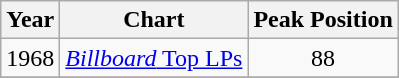<table class="wikitable">
<tr>
<th align="left">Year</th>
<th align="left">Chart</th>
<th align="center">Peak Position</th>
</tr>
<tr>
<td align="left">1968</td>
<td align="left"><a href='#'><em>Billboard</em> Top LPs</a></td>
<td align="center">88</td>
</tr>
<tr>
</tr>
</table>
